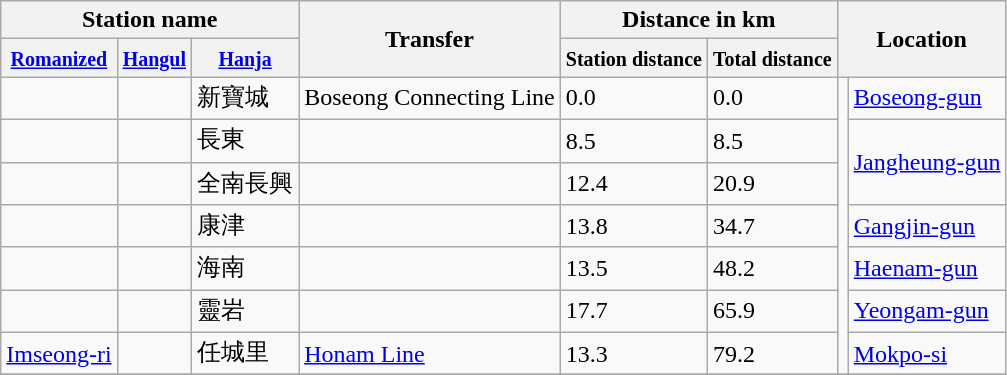<table class="wikitable">
<tr>
<th colspan="3">Station name</th>
<th rowspan="2">Transfer</th>
<th colspan="2">Distance in km</th>
<th colspan="3" rowspan="2">Location</th>
</tr>
<tr>
<th><small><a href='#'>Romanized</a></small></th>
<th><small><a href='#'>Hangul</a></small></th>
<th><small><a href='#'>Hanja</a></small></th>
<th><small>Station distance</small></th>
<th><small>Total distance</small></th>
</tr>
<tr>
<td></td>
<td></td>
<td>新寶城</td>
<td>Boseong Connecting Line</td>
<td>0.0</td>
<td>0.0</td>
<td rowspan = "7"></td>
<td><a href='#'>Boseong-gun</a></td>
</tr>
<tr>
<td></td>
<td></td>
<td>長東</td>
<td></td>
<td>8.5</td>
<td>8.5</td>
<td rowspan = "2"><a href='#'>Jangheung-gun</a></td>
</tr>
<tr>
<td></td>
<td></td>
<td>全南長興</td>
<td></td>
<td>12.4</td>
<td>20.9</td>
</tr>
<tr>
<td></td>
<td></td>
<td>康津</td>
<td></td>
<td>13.8</td>
<td>34.7</td>
<td><a href='#'>Gangjin-gun</a></td>
</tr>
<tr>
<td></td>
<td></td>
<td>海南</td>
<td></td>
<td>13.5</td>
<td>48.2</td>
<td><a href='#'>Haenam-gun</a></td>
</tr>
<tr>
<td></td>
<td></td>
<td>靈岩</td>
<td></td>
<td>17.7</td>
<td>65.9</td>
<td><a href='#'>Yeongam-gun</a></td>
</tr>
<tr>
<td><a href='#'>Imseong-ri</a></td>
<td></td>
<td>任城里</td>
<td><a href='#'>Honam Line</a></td>
<td>13.3</td>
<td>79.2</td>
<td><a href='#'>Mokpo-si</a></td>
</tr>
<tr>
</tr>
</table>
